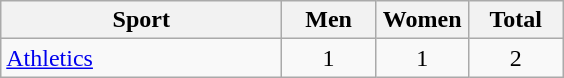<table class="wikitable sortable" style="text-align:center;">
<tr>
<th width=180>Sport</th>
<th width=55>Men</th>
<th width=55>Women</th>
<th width=55>Total</th>
</tr>
<tr>
<td align=left><a href='#'>Athletics</a></td>
<td>1</td>
<td>1</td>
<td>2</td>
</tr>
</table>
